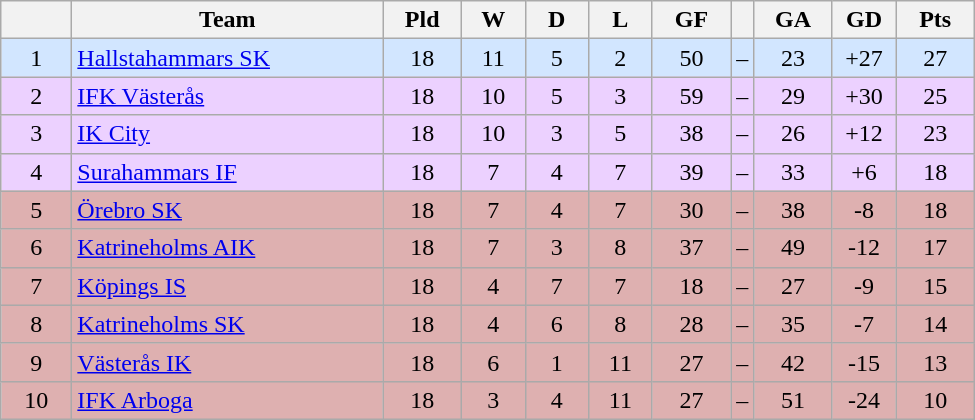<table class="wikitable" style="text-align: center;">
<tr>
<th style="width: 40px;"></th>
<th style="width: 200px;">Team</th>
<th style="width: 45px;">Pld</th>
<th style="width: 35px;">W</th>
<th style="width: 35px;">D</th>
<th style="width: 35px;">L</th>
<th style="width: 45px;">GF</th>
<th></th>
<th style="width: 45px;">GA</th>
<th style="width: 35px;">GD</th>
<th style="width: 45px;">Pts</th>
</tr>
<tr style="background: #d2e6ff">
<td>1</td>
<td style="text-align: left;"><a href='#'>Hallstahammars SK</a></td>
<td>18</td>
<td>11</td>
<td>5</td>
<td>2</td>
<td>50</td>
<td>–</td>
<td>23</td>
<td>+27</td>
<td>27</td>
</tr>
<tr style="background: #ecd1ff">
<td>2</td>
<td style="text-align: left;"><a href='#'>IFK Västerås</a></td>
<td>18</td>
<td>10</td>
<td>5</td>
<td>3</td>
<td>59</td>
<td>–</td>
<td>29</td>
<td>+30</td>
<td>25</td>
</tr>
<tr style="background: #ecd1ff">
<td>3</td>
<td style="text-align: left;"><a href='#'>IK City</a></td>
<td>18</td>
<td>10</td>
<td>3</td>
<td>5</td>
<td>38</td>
<td>–</td>
<td>26</td>
<td>+12</td>
<td>23</td>
</tr>
<tr style="background: #ecd1ff">
<td>4</td>
<td style="text-align: left;"><a href='#'>Surahammars IF</a></td>
<td>18</td>
<td>7</td>
<td>4</td>
<td>7</td>
<td>39</td>
<td>–</td>
<td>33</td>
<td>+6</td>
<td>18</td>
</tr>
<tr style="background: #deb0b0">
<td>5</td>
<td style="text-align: left;"><a href='#'>Örebro SK</a></td>
<td>18</td>
<td>7</td>
<td>4</td>
<td>7</td>
<td>30</td>
<td>–</td>
<td>38</td>
<td>-8</td>
<td>18</td>
</tr>
<tr style="background: #deb0b0">
<td>6</td>
<td style="text-align: left;"><a href='#'>Katrineholms AIK</a></td>
<td>18</td>
<td>7</td>
<td>3</td>
<td>8</td>
<td>37</td>
<td>–</td>
<td>49</td>
<td>-12</td>
<td>17</td>
</tr>
<tr style="background: #deb0b0">
<td>7</td>
<td style="text-align: left;"><a href='#'>Köpings IS</a></td>
<td>18</td>
<td>4</td>
<td>7</td>
<td>7</td>
<td>18</td>
<td>–</td>
<td>27</td>
<td>-9</td>
<td>15</td>
</tr>
<tr style="background: #deb0b0">
<td>8</td>
<td style="text-align: left;"><a href='#'>Katrineholms SK</a></td>
<td>18</td>
<td>4</td>
<td>6</td>
<td>8</td>
<td>28</td>
<td>–</td>
<td>35</td>
<td>-7</td>
<td>14</td>
</tr>
<tr style="background: #deb0b0">
<td>9</td>
<td style="text-align: left;"><a href='#'>Västerås IK</a></td>
<td>18</td>
<td>6</td>
<td>1</td>
<td>11</td>
<td>27</td>
<td>–</td>
<td>42</td>
<td>-15</td>
<td>13</td>
</tr>
<tr style="background: #deb0b0">
<td>10</td>
<td style="text-align: left;"><a href='#'>IFK Arboga</a></td>
<td>18</td>
<td>3</td>
<td>4</td>
<td>11</td>
<td>27</td>
<td>–</td>
<td>51</td>
<td>-24</td>
<td>10</td>
</tr>
</table>
